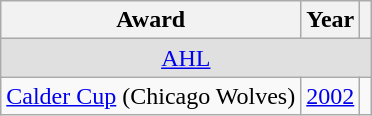<table class="wikitable">
<tr>
<th>Award</th>
<th>Year</th>
<th></th>
</tr>
<tr ALIGN="center" bgcolor="#e0e0e0">
<td colspan="3"><a href='#'>AHL</a></td>
</tr>
<tr>
<td><a href='#'>Calder Cup</a> (Chicago Wolves)</td>
<td><a href='#'>2002</a></td>
<td></td>
</tr>
</table>
